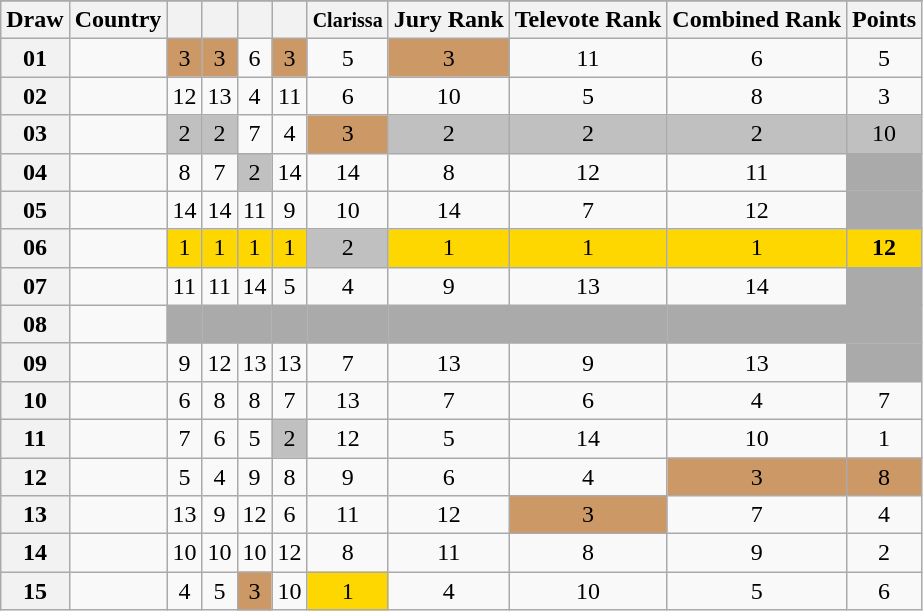<table class="sortable wikitable collapsible plainrowheaders" style="text-align:center;">
<tr>
</tr>
<tr>
<th scope="col">Draw</th>
<th scope="col">Country</th>
<th scope="col"><small></small></th>
<th scope="col"><small></small></th>
<th scope="col"><small></small></th>
<th scope="col"><small></small></th>
<th scope="col"><small>Clarissa</small></th>
<th scope="col">Jury Rank</th>
<th scope="col">Televote Rank</th>
<th scope="col">Combined Rank</th>
<th scope="col">Points</th>
</tr>
<tr>
<th scope="row" style="text-align:center;">01</th>
<td style="text-align:left;"></td>
<td style="background:#CC9966;">3</td>
<td style="background:#CC9966;">3</td>
<td>6</td>
<td style="background:#CC9966;">3</td>
<td>5</td>
<td style="background:#CC9966;">3</td>
<td>11</td>
<td>6</td>
<td>5</td>
</tr>
<tr>
<th scope="row" style="text-align:center;">02</th>
<td style="text-align:left;"></td>
<td>12</td>
<td>13</td>
<td>4</td>
<td>11</td>
<td>6</td>
<td>10</td>
<td>5</td>
<td>8</td>
<td>3</td>
</tr>
<tr>
<th scope="row" style="text-align:center;">03</th>
<td style="text-align:left;"></td>
<td style="background:silver;">2</td>
<td style="background:silver;">2</td>
<td>7</td>
<td>4</td>
<td style="background:#CC9966;">3</td>
<td style="background:silver;">2</td>
<td style="background:silver;">2</td>
<td style="background:silver;">2</td>
<td style="background:silver;">10</td>
</tr>
<tr>
<th scope="row" style="text-align:center;">04</th>
<td style="text-align:left;"></td>
<td>8</td>
<td>7</td>
<td style="background:silver;">2</td>
<td>14</td>
<td>14</td>
<td>8</td>
<td>12</td>
<td>11</td>
<td style="background:#AAAAAA;"></td>
</tr>
<tr>
<th scope="row" style="text-align:center;">05</th>
<td style="text-align:left;"></td>
<td>14</td>
<td>14</td>
<td>11</td>
<td>9</td>
<td>10</td>
<td>14</td>
<td>7</td>
<td>12</td>
<td style="background:#AAAAAA;"></td>
</tr>
<tr>
<th scope="row" style="text-align:center;">06</th>
<td style="text-align:left;"></td>
<td style="background:gold;">1</td>
<td style="background:gold;">1</td>
<td style="background:gold;">1</td>
<td style="background:gold;">1</td>
<td style="background:silver;">2</td>
<td style="background:gold;">1</td>
<td style="background:gold;">1</td>
<td style="background:gold;">1</td>
<td style="background:gold;"><strong>12</strong></td>
</tr>
<tr>
<th scope="row" style="text-align:center;">07</th>
<td style="text-align:left;"></td>
<td>11</td>
<td>11</td>
<td>14</td>
<td>5</td>
<td>4</td>
<td>9</td>
<td>13</td>
<td>14</td>
<td style="background:#AAAAAA;"></td>
</tr>
<tr class="sortbottom">
<th scope="row" style="text-align:center;">08</th>
<td style="text-align:left;"></td>
<td style="background:#AAAAAA;"></td>
<td style="background:#AAAAAA;"></td>
<td style="background:#AAAAAA;"></td>
<td style="background:#AAAAAA;"></td>
<td style="background:#AAAAAA;"></td>
<td style="background:#AAAAAA;"></td>
<td style="background:#AAAAAA;"></td>
<td style="background:#AAAAAA;"></td>
<td style="background:#AAAAAA;"></td>
</tr>
<tr>
<th scope="row" style="text-align:center;">09</th>
<td style="text-align:left;"></td>
<td>9</td>
<td>12</td>
<td>13</td>
<td>13</td>
<td>7</td>
<td>13</td>
<td>9</td>
<td>13</td>
<td style="background:#AAAAAA;"></td>
</tr>
<tr>
<th scope="row" style="text-align:center;">10</th>
<td style="text-align:left;"></td>
<td>6</td>
<td>8</td>
<td>8</td>
<td>7</td>
<td>13</td>
<td>7</td>
<td>6</td>
<td>4</td>
<td>7</td>
</tr>
<tr>
<th scope="row" style="text-align:center;">11</th>
<td style="text-align:left;"></td>
<td>7</td>
<td>6</td>
<td>5</td>
<td style="background:silver;">2</td>
<td>12</td>
<td>5</td>
<td>14</td>
<td>10</td>
<td>1</td>
</tr>
<tr>
<th scope="row" style="text-align:center;">12</th>
<td style="text-align:left;"></td>
<td>5</td>
<td>4</td>
<td>9</td>
<td>8</td>
<td>9</td>
<td>6</td>
<td>4</td>
<td style="background:#CC9966;">3</td>
<td style="background:#CC9966;">8</td>
</tr>
<tr>
<th scope="row" style="text-align:center;">13</th>
<td style="text-align:left;"></td>
<td>13</td>
<td>9</td>
<td>12</td>
<td>6</td>
<td>11</td>
<td>12</td>
<td style="background:#CC9966;">3</td>
<td>7</td>
<td>4</td>
</tr>
<tr>
<th scope="row" style="text-align:center;">14</th>
<td style="text-align:left;"></td>
<td>10</td>
<td>10</td>
<td>10</td>
<td>12</td>
<td>8</td>
<td>11</td>
<td>8</td>
<td>9</td>
<td>2</td>
</tr>
<tr>
<th scope="row" style="text-align:center;">15</th>
<td style="text-align:left;"></td>
<td>4</td>
<td>5</td>
<td style="background:#CC9966;">3</td>
<td>10</td>
<td style="background:gold;">1</td>
<td>4</td>
<td>10</td>
<td>5</td>
<td>6</td>
</tr>
</table>
